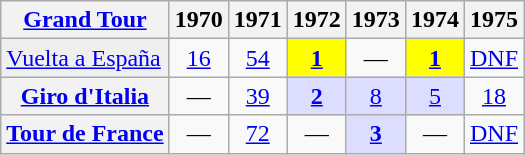<table class="wikitable plainrowheaders">
<tr>
<th scope="col"><a href='#'>Grand Tour</a></th>
<th scope="col">1970</th>
<th scope="col">1971</th>
<th scope="col">1972</th>
<th scope="col">1973</th>
<th scope="col">1974</th>
<th scope="col">1975</th>
</tr>
<tr style="text-align:center;">
<td style="text-align:left; background:#efefef;"> <a href='#'>Vuelta a España</a></td>
<td><a href='#'>16</a></td>
<td><a href='#'>54</a></td>
<td style="background:yellow;"><a href='#'><strong>1</strong></a></td>
<td>—</td>
<td style="background:yellow;"><a href='#'><strong>1</strong></a></td>
<td><a href='#'>DNF</a></td>
</tr>
<tr style="text-align:center;">
<th scope="row"> <a href='#'>Giro d'Italia</a></th>
<td>—</td>
<td><a href='#'>39</a></td>
<td style="background:#ddf;"><a href='#'><strong>2</strong></a></td>
<td style="background:#ddf;"><a href='#'>8</a></td>
<td style="background:#ddf;"><a href='#'>5</a></td>
<td><a href='#'>18</a></td>
</tr>
<tr style="text-align:center;">
<th scope="row"> <a href='#'>Tour de France</a></th>
<td>—</td>
<td><a href='#'>72</a></td>
<td>—</td>
<td style="background:#ddf;"><a href='#'><strong>3</strong></a></td>
<td>—</td>
<td><a href='#'>DNF</a></td>
</tr>
</table>
